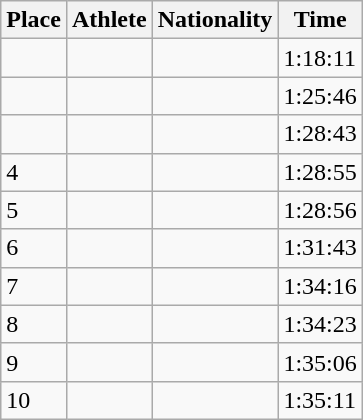<table class="wikitable sortable">
<tr>
<th scope="col">Place</th>
<th scope="col">Athlete</th>
<th scope="col">Nationality</th>
<th scope="col">Time</th>
</tr>
<tr>
<td></td>
<td></td>
<td></td>
<td>1:18:11</td>
</tr>
<tr>
<td></td>
<td></td>
<td></td>
<td>1:25:46</td>
</tr>
<tr>
<td></td>
<td></td>
<td></td>
<td>1:28:43</td>
</tr>
<tr>
<td>4</td>
<td></td>
<td></td>
<td>1:28:55</td>
</tr>
<tr>
<td>5</td>
<td></td>
<td></td>
<td>1:28:56</td>
</tr>
<tr>
<td>6</td>
<td></td>
<td></td>
<td>1:31:43</td>
</tr>
<tr>
<td>7</td>
<td></td>
<td></td>
<td>1:34:16</td>
</tr>
<tr>
<td>8</td>
<td></td>
<td></td>
<td>1:34:23</td>
</tr>
<tr>
<td>9</td>
<td></td>
<td></td>
<td>1:35:06</td>
</tr>
<tr>
<td>10</td>
<td></td>
<td></td>
<td>1:35:11</td>
</tr>
</table>
